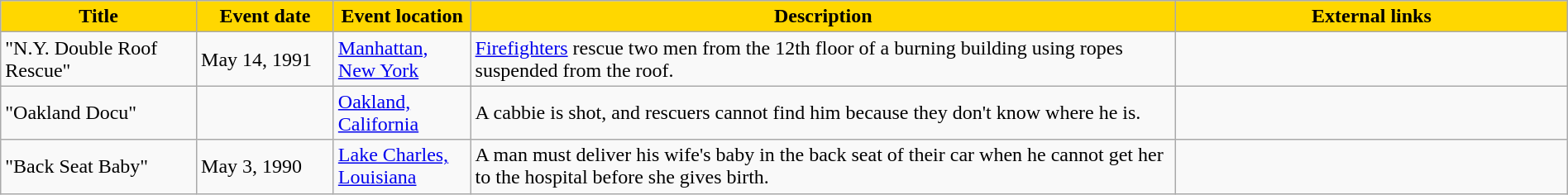<table class="wikitable" style="width: 100%;">
<tr>
<th style="background: #FFD700; color: #000000; width: 10%;">Title</th>
<th style="background: #FFD700; color: #000000; width: 7%;">Event date</th>
<th style="background: #FFD700; color: #000000; width: 7%;">Event location</th>
<th style="background: #FFD700; color: #000000; width: 36%;">Description</th>
<th style="background: #FFD700; color: #000000; width: 20%;">External links</th>
</tr>
<tr>
<td>"N.Y. Double Roof Rescue"</td>
<td>May 14, 1991</td>
<td><a href='#'>Manhattan, New York</a></td>
<td><a href='#'>Firefighters</a> rescue two men from the 12th floor of a burning building using ropes suspended from the roof.</td>
<td></td>
</tr>
<tr>
<td>"Oakland Docu"</td>
<td></td>
<td><a href='#'>Oakland, California</a></td>
<td>A cabbie is shot, and rescuers cannot find him because they don't know where he is.</td>
<td></td>
</tr>
<tr>
<td>"Back Seat Baby"</td>
<td>May 3, 1990</td>
<td><a href='#'>Lake Charles, Louisiana</a></td>
<td>A man must deliver his wife's baby in the back seat of their car when he cannot get her to the hospital before she gives birth.</td>
<td></td>
</tr>
</table>
